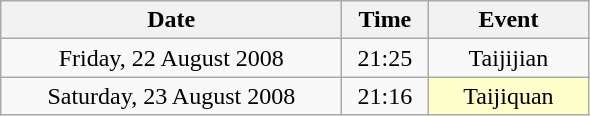<table class="wikitable" style="text-align:center;">
<tr>
<th width="220">Date</th>
<th width="50">Time</th>
<th width="100">Event</th>
</tr>
<tr>
<td>Friday, 22 August 2008</td>
<td>21:25</td>
<td>Taijijian</td>
</tr>
<tr>
<td>Saturday, 23 August 2008</td>
<td>21:16</td>
<td bgcolor="ffffcc">Taijiquan</td>
</tr>
</table>
